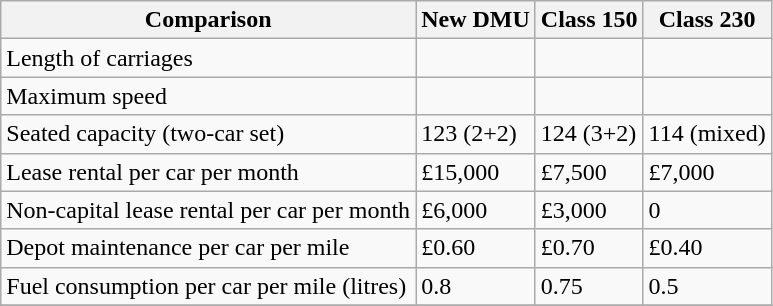<table class="wikitable">
<tr>
<th>Comparison</th>
<th>New DMU</th>
<th>Class 150</th>
<th>Class 230</th>
</tr>
<tr>
<td>Length of carriages</td>
<td></td>
<td></td>
<td></td>
</tr>
<tr>
<td>Maximum speed</td>
<td></td>
<td></td>
<td></td>
</tr>
<tr>
<td>Seated capacity (two-car set)</td>
<td>123 (2+2)</td>
<td>124 (3+2)</td>
<td>114 (mixed)</td>
</tr>
<tr>
<td>Lease rental per car per month</td>
<td>£15,000</td>
<td>£7,500</td>
<td>£7,000</td>
</tr>
<tr>
<td>Non-capital lease rental per car per month</td>
<td>£6,000</td>
<td>£3,000</td>
<td>0</td>
</tr>
<tr>
<td>Depot maintenance per car per mile</td>
<td>£0.60</td>
<td>£0.70</td>
<td>£0.40</td>
</tr>
<tr>
<td>Fuel consumption per car per mile (litres)</td>
<td>0.8</td>
<td>0.75</td>
<td>0.5</td>
</tr>
<tr>
</tr>
</table>
